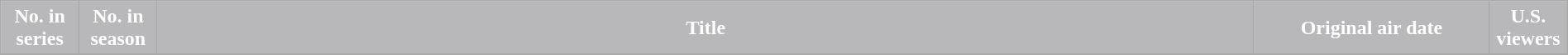<table class="wikitable plainrowheaders"  style="width:100%; margin-right:0;">
<tr>
<th style="width:5%; background:#B8B8BA; color:white;">No. in<br>series </th>
<th !  style="width:5%; background:#B8B8BA; color:white;">No. in<br>season </th>
<th !  style="width:70%; background:#B8B8BA; color:white;">Title</th>
<th !  style="width:15%; background:#B8B8BA; color:white;">Original air date</th>
<th !  style="width:5%; background:#B8B8BA; color:white;">U.S. viewers</th>
</tr>
<tr>
</tr>
</table>
